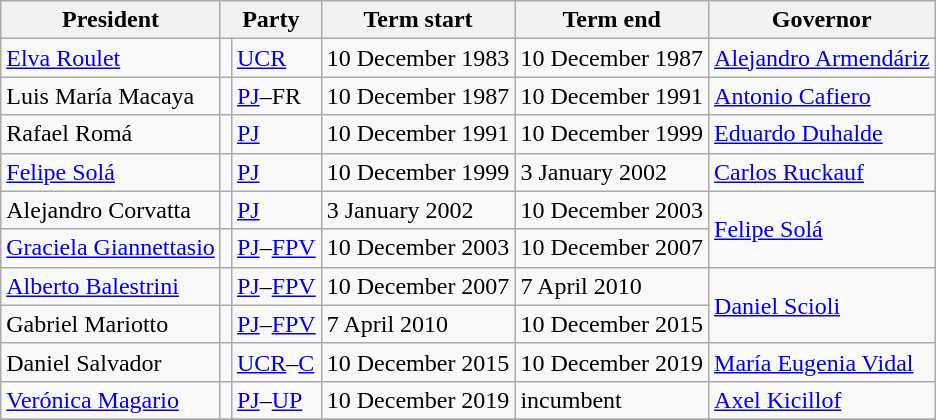<table class="wikitable">
<tr>
<th>President</th>
<th colspan="2">Party</th>
<th>Term start</th>
<th>Term end</th>
<th>Governor</th>
</tr>
<tr>
<td><a href='#'>Elva Roulet</a></td>
<td bgcolor=></td>
<td><a href='#'>UCR</a></td>
<td>10 December 1983</td>
<td>10 December 1987</td>
<td><a href='#'>Alejandro Armendáriz</a></td>
</tr>
<tr>
<td>Luis María Macaya</td>
<td bgcolor=></td>
<td><a href='#'>PJ</a>–FR</td>
<td>10 December 1987</td>
<td>10 December 1991</td>
<td><a href='#'>Antonio Cafiero</a></td>
</tr>
<tr>
<td>Rafael Romá</td>
<td bgcolor=></td>
<td><a href='#'>PJ</a></td>
<td>10 December 1991</td>
<td>10 December 1999</td>
<td><a href='#'>Eduardo Duhalde</a></td>
</tr>
<tr>
<td><a href='#'>Felipe Solá</a></td>
<td bgcolor=></td>
<td><a href='#'>PJ</a></td>
<td>10 December 1999</td>
<td>3 January 2002</td>
<td><a href='#'>Carlos Ruckauf</a></td>
</tr>
<tr>
<td>Alejandro Corvatta</td>
<td bgcolor=></td>
<td><a href='#'>PJ</a></td>
<td>3 January 2002</td>
<td>10 December 2003</td>
<td rowspan="2"><a href='#'>Felipe Solá</a></td>
</tr>
<tr>
<td><a href='#'>Graciela Giannettasio</a></td>
<td bgcolor=></td>
<td><a href='#'>PJ</a>–<a href='#'>FPV</a></td>
<td>10 December 2003</td>
<td>10 December 2007</td>
</tr>
<tr>
<td><a href='#'>Alberto Balestrini</a></td>
<td bgcolor=></td>
<td><a href='#'>PJ</a>–<a href='#'>FPV</a></td>
<td>10 December 2007</td>
<td>7 April 2010</td>
<td rowspan="2"><a href='#'>Daniel Scioli</a></td>
</tr>
<tr>
<td>Gabriel Mariotto</td>
<td bgcolor=></td>
<td><a href='#'>PJ</a>–<a href='#'>FPV</a></td>
<td>7 April 2010</td>
<td>10 December 2015</td>
</tr>
<tr>
<td>Daniel Salvador</td>
<td bgcolor=></td>
<td><a href='#'>UCR</a>–<a href='#'>C</a></td>
<td>10 December 2015</td>
<td>10 December 2019</td>
<td><a href='#'>María Eugenia Vidal</a></td>
</tr>
<tr>
<td><a href='#'>Verónica Magario</a></td>
<td bgcolor=></td>
<td><a href='#'>PJ</a>–<a href='#'>UP</a></td>
<td>10 December 2019</td>
<td>incumbent</td>
<td><a href='#'>Axel Kicillof</a></td>
</tr>
<tr>
</tr>
</table>
